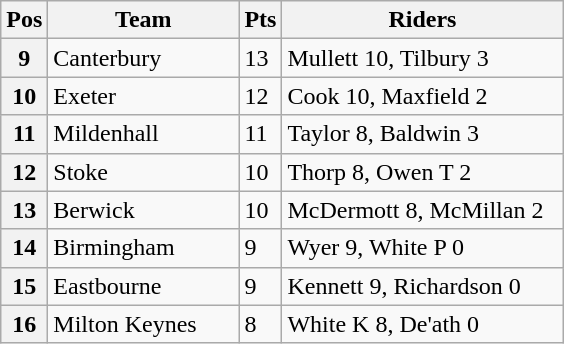<table class="wikitable">
<tr>
<th width=20>Pos</th>
<th width=120>Team</th>
<th width=20>Pts</th>
<th width=180>Riders</th>
</tr>
<tr>
<th>9</th>
<td>Canterbury</td>
<td>13</td>
<td>Mullett 10, Tilbury 3</td>
</tr>
<tr>
<th>10</th>
<td>Exeter</td>
<td>12</td>
<td>Cook 10, Maxfield 2</td>
</tr>
<tr>
<th>11</th>
<td>Mildenhall</td>
<td>11</td>
<td>Taylor 8, Baldwin 3</td>
</tr>
<tr>
<th>12</th>
<td>Stoke</td>
<td>10</td>
<td>Thorp 8, Owen T 2</td>
</tr>
<tr>
<th>13</th>
<td>Berwick</td>
<td>10</td>
<td>McDermott 8, McMillan 2</td>
</tr>
<tr>
<th>14</th>
<td>Birmingham</td>
<td>9</td>
<td>Wyer 9, White P 0</td>
</tr>
<tr>
<th>15</th>
<td>Eastbourne</td>
<td>9</td>
<td>Kennett 9, Richardson 0</td>
</tr>
<tr>
<th>16</th>
<td>Milton Keynes</td>
<td>8</td>
<td>White K 8, De'ath 0</td>
</tr>
</table>
